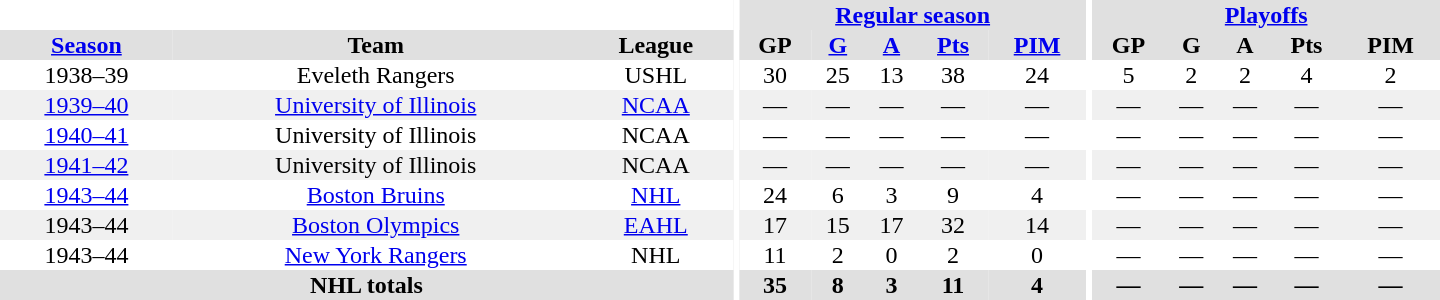<table border="0" cellpadding="1" cellspacing="0" style="text-align:center; width:60em">
<tr bgcolor="#e0e0e0">
<th colspan="3" bgcolor="#ffffff"></th>
<th rowspan="100" bgcolor="#ffffff"></th>
<th colspan="5"><a href='#'>Regular season</a></th>
<th rowspan="100" bgcolor="#ffffff"></th>
<th colspan="5"><a href='#'>Playoffs</a></th>
</tr>
<tr bgcolor="#e0e0e0">
<th><a href='#'>Season</a></th>
<th>Team</th>
<th>League</th>
<th>GP</th>
<th><a href='#'>G</a></th>
<th><a href='#'>A</a></th>
<th><a href='#'>Pts</a></th>
<th><a href='#'>PIM</a></th>
<th>GP</th>
<th>G</th>
<th>A</th>
<th>Pts</th>
<th>PIM</th>
</tr>
<tr>
<td>1938–39</td>
<td>Eveleth Rangers</td>
<td>USHL</td>
<td>30</td>
<td>25</td>
<td>13</td>
<td>38</td>
<td>24</td>
<td>5</td>
<td>2</td>
<td>2</td>
<td>4</td>
<td>2</td>
</tr>
<tr bgcolor="#f0f0f0">
<td><a href='#'>1939–40</a></td>
<td><a href='#'>University of Illinois</a></td>
<td><a href='#'>NCAA</a></td>
<td>—</td>
<td>—</td>
<td>—</td>
<td>—</td>
<td>—</td>
<td>—</td>
<td>—</td>
<td>—</td>
<td>—</td>
<td>—</td>
</tr>
<tr>
<td><a href='#'>1940–41</a></td>
<td>University of Illinois</td>
<td>NCAA</td>
<td>—</td>
<td>—</td>
<td>—</td>
<td>—</td>
<td>—</td>
<td>—</td>
<td>—</td>
<td>—</td>
<td>—</td>
<td>—</td>
</tr>
<tr bgcolor="#f0f0f0">
<td><a href='#'>1941–42</a></td>
<td>University of Illinois</td>
<td>NCAA</td>
<td>—</td>
<td>—</td>
<td>—</td>
<td>—</td>
<td>—</td>
<td>—</td>
<td>—</td>
<td>—</td>
<td>—</td>
<td>—</td>
</tr>
<tr>
<td><a href='#'>1943–44</a></td>
<td><a href='#'>Boston Bruins</a></td>
<td><a href='#'>NHL</a></td>
<td>24</td>
<td>6</td>
<td>3</td>
<td>9</td>
<td>4</td>
<td>—</td>
<td>—</td>
<td>—</td>
<td>—</td>
<td>—</td>
</tr>
<tr bgcolor="#f0f0f0">
<td>1943–44</td>
<td><a href='#'>Boston Olympics</a></td>
<td><a href='#'>EAHL</a></td>
<td>17</td>
<td>15</td>
<td>17</td>
<td>32</td>
<td>14</td>
<td>—</td>
<td>—</td>
<td>—</td>
<td>—</td>
<td>—</td>
</tr>
<tr>
<td>1943–44</td>
<td><a href='#'>New York Rangers</a></td>
<td>NHL</td>
<td>11</td>
<td>2</td>
<td>0</td>
<td>2</td>
<td>0</td>
<td>—</td>
<td>—</td>
<td>—</td>
<td>—</td>
<td>—</td>
</tr>
<tr bgcolor="#e0e0e0">
<th colspan="3">NHL totals</th>
<th>35</th>
<th>8</th>
<th>3</th>
<th>11</th>
<th>4</th>
<th>—</th>
<th>—</th>
<th>—</th>
<th>—</th>
<th>—</th>
</tr>
</table>
